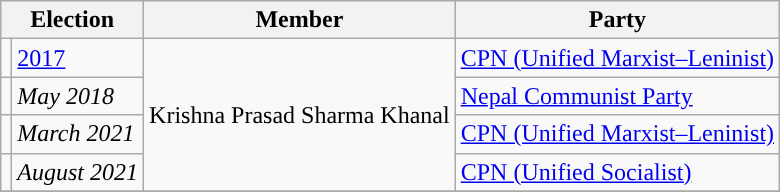<table class="wikitable">
<tr>
<th colspan="2">Election</th>
<th>Member</th>
<th>Party</th>
</tr>
<tr>
<td style="background-color:"></td>
<td><a href='#'>2017</a></td>
<td rowspan="4">Krishna Prasad Sharma Khanal</td>
<td><a href='#'>CPN (Unified Marxist–Leninist)</a></td>
</tr>
<tr>
<td style="background-color:"></td>
<td><em>May 2018</em></td>
<td><a href='#'>Nepal Communist Party</a></td>
</tr>
<tr>
<td style="background-color:"></td>
<td><em>March 2021</em></td>
<td><a href='#'>CPN (Unified Marxist–Leninist)</a></td>
</tr>
<tr>
<td style="background-color:"></td>
<td><em>August 2021</em></td>
<td><a href='#'>CPN (Unified Socialist)</a></td>
</tr>
<tr>
</tr>
</table>
